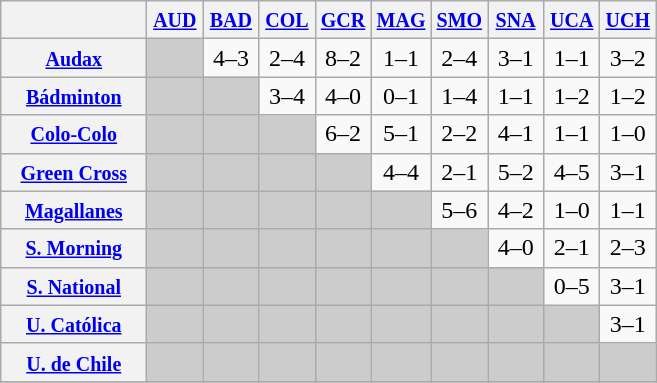<table class="wikitable" style="text-align:center">
<tr>
<th width="90"> </th>
<th width="30"><small><a href='#'>AUD</a></small></th>
<th width="30"><small><a href='#'>BAD</a></small></th>
<th width="30"><small><a href='#'>COL</a></small></th>
<th width="30"><small><a href='#'>GCR</a></small></th>
<th width="30"><small><a href='#'>MAG</a></small></th>
<th width="30"><small><a href='#'>SMO</a></small></th>
<th width="30"><small><a href='#'>SNA</a></small></th>
<th width="30"><small><a href='#'>UCA</a></small></th>
<th width="30"><small><a href='#'>UCH</a></small></th>
</tr>
<tr>
<th><small><a href='#'>Audax</a></small></th>
<td bgcolor="#CCCCCC"></td>
<td>4–3</td>
<td>2–4</td>
<td>8–2</td>
<td>1–1</td>
<td>2–4</td>
<td>3–1</td>
<td>1–1</td>
<td>3–2</td>
</tr>
<tr>
<th><small><a href='#'>Bádminton</a></small></th>
<td bgcolor="#CCCCCC"></td>
<td bgcolor="#CCCCCC"></td>
<td>3–4</td>
<td>4–0</td>
<td>0–1</td>
<td>1–4</td>
<td>1–1</td>
<td>1–2</td>
<td>1–2</td>
</tr>
<tr>
<th><small><a href='#'>Colo-Colo</a></small></th>
<td bgcolor="#CCCCCC"></td>
<td bgcolor="#CCCCCC"></td>
<td bgcolor="#CCCCCC"></td>
<td>6–2</td>
<td>5–1</td>
<td>2–2</td>
<td>4–1</td>
<td>1–1</td>
<td>1–0</td>
</tr>
<tr>
<th><small><a href='#'>Green Cross</a></small></th>
<td bgcolor="#CCCCCC"></td>
<td bgcolor="#CCCCCC"></td>
<td bgcolor="#CCCCCC"></td>
<td bgcolor="#CCCCCC"></td>
<td>4–4</td>
<td>2–1</td>
<td>5–2</td>
<td>4–5</td>
<td>3–1</td>
</tr>
<tr>
<th><small><a href='#'>Magallanes</a></small></th>
<td bgcolor="#CCCCCC"></td>
<td bgcolor="#CCCCCC"></td>
<td bgcolor="#CCCCCC"></td>
<td bgcolor="#CCCCCC"></td>
<td bgcolor="#CCCCCC"></td>
<td>5–6</td>
<td>4–2</td>
<td>1–0</td>
<td>1–1</td>
</tr>
<tr>
<th><small><a href='#'>S. Morning</a></small></th>
<td bgcolor="#CCCCCC"></td>
<td bgcolor="#CCCCCC"></td>
<td bgcolor="#CCCCCC"></td>
<td bgcolor="#CCCCCC"></td>
<td bgcolor="#CCCCCC"></td>
<td bgcolor="#CCCCCC"></td>
<td>4–0</td>
<td>2–1</td>
<td>2–3</td>
</tr>
<tr>
<th><small><a href='#'>S. National</a></small></th>
<td bgcolor="#CCCCCC"></td>
<td bgcolor="#CCCCCC"></td>
<td bgcolor="#CCCCCC"></td>
<td bgcolor="#CCCCCC"></td>
<td bgcolor="#CCCCCC"></td>
<td bgcolor="#CCCCCC"></td>
<td bgcolor="#CCCCCC"></td>
<td>0–5</td>
<td>3–1</td>
</tr>
<tr>
<th><small><a href='#'>U. Católica</a></small></th>
<td bgcolor="#CCCCCC"></td>
<td bgcolor="#CCCCCC"></td>
<td bgcolor="#CCCCCC"></td>
<td bgcolor="#CCCCCC"></td>
<td bgcolor="#CCCCCC"></td>
<td bgcolor="#CCCCCC"></td>
<td bgcolor="#CCCCCC"></td>
<td bgcolor="#CCCCCC"></td>
<td>3–1</td>
</tr>
<tr>
<th><small><a href='#'>U. de Chile</a></small></th>
<td bgcolor="#CCCCCC"></td>
<td bgcolor="#CCCCCC"></td>
<td bgcolor="#CCCCCC"></td>
<td bgcolor="#CCCCCC"></td>
<td bgcolor="#CCCCCC"></td>
<td bgcolor="#CCCCCC"></td>
<td bgcolor="#CCCCCC"></td>
<td bgcolor="#CCCCCC"></td>
<td bgcolor="#CCCCCC"></td>
</tr>
<tr>
</tr>
</table>
